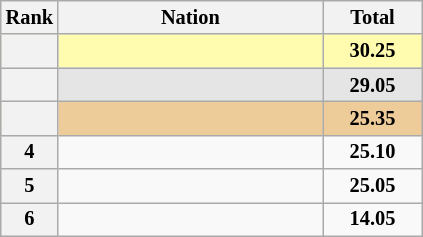<table class="wikitable sortable" style="text-align:center; font-size:85%">
<tr>
<th scope="col" style="width:20px;">Rank</th>
<th ! scope="col" style="width:170px;">Nation</th>
<th ! scope="col" style="width:60px;">Total</th>
</tr>
<tr bgcolor=fffcaf>
<th scope=row></th>
<td align=left></td>
<td><strong>30.25</strong></td>
</tr>
<tr bgcolor=e5e5e5>
<th scope=row></th>
<td align=left></td>
<td><strong>29.05</strong></td>
</tr>
<tr bgcolor=eecc99>
<th scope=row></th>
<td align=left></td>
<td><strong>25.35</strong></td>
</tr>
<tr>
<th scope=row>4</th>
<td align=left></td>
<td><strong>25.10</strong></td>
</tr>
<tr>
<th scope=row>5</th>
<td align=left></td>
<td><strong>25.05</strong></td>
</tr>
<tr>
<th scope=row>6</th>
<td align=left></td>
<td><strong>14.05</strong></td>
</tr>
</table>
